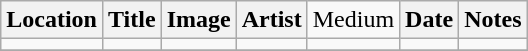<table class="wikitable sortable">
<tr>
<th>Location</th>
<th>Title</th>
<th>Image</th>
<th>Artist</th>
<td>Medium</td>
<th>Date</th>
<th>Notes</th>
</tr>
<tr>
<td></td>
<td></td>
<td></td>
<td></td>
<td></td>
<td></td>
<td></td>
</tr>
<tr>
</tr>
</table>
